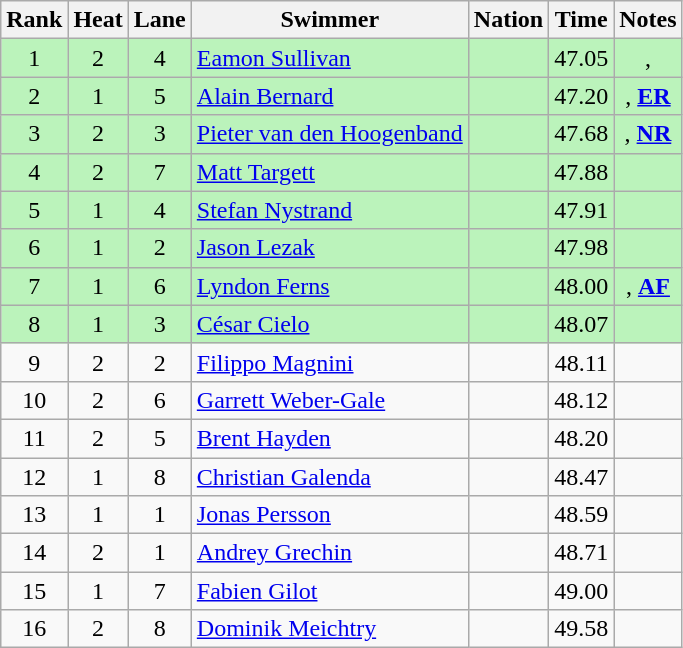<table class="wikitable sortable" style="text-align:center">
<tr>
<th>Rank</th>
<th>Heat</th>
<th>Lane</th>
<th>Swimmer</th>
<th>Nation</th>
<th>Time</th>
<th>Notes</th>
</tr>
<tr bgcolor=bbf3bb>
<td>1</td>
<td>2</td>
<td>4</td>
<td align=left><a href='#'>Eamon Sullivan</a></td>
<td align=left></td>
<td>47.05</td>
<td>, </td>
</tr>
<tr bgcolor=bbf3bb>
<td>2</td>
<td>1</td>
<td>5</td>
<td align=left><a href='#'>Alain Bernard</a></td>
<td align=left></td>
<td>47.20</td>
<td>, <strong><a href='#'>ER</a></strong></td>
</tr>
<tr bgcolor=bbf3bb>
<td>3</td>
<td>2</td>
<td>3</td>
<td align=left><a href='#'>Pieter van den Hoogenband</a></td>
<td align=left></td>
<td>47.68</td>
<td>, <strong><a href='#'>NR</a></strong></td>
</tr>
<tr bgcolor=bbf3bb>
<td>4</td>
<td>2</td>
<td>7</td>
<td align=left><a href='#'>Matt Targett</a></td>
<td align=left></td>
<td>47.88</td>
<td></td>
</tr>
<tr bgcolor=bbf3bb>
<td>5</td>
<td>1</td>
<td>4</td>
<td align=left><a href='#'>Stefan Nystrand</a></td>
<td align=left></td>
<td>47.91</td>
<td></td>
</tr>
<tr bgcolor=bbf3bb>
<td>6</td>
<td>1</td>
<td>2</td>
<td align=left><a href='#'>Jason Lezak</a></td>
<td align=left></td>
<td>47.98</td>
<td></td>
</tr>
<tr bgcolor=bbf3bb>
<td>7</td>
<td>1</td>
<td>6</td>
<td align=left><a href='#'>Lyndon Ferns</a></td>
<td align=left></td>
<td>48.00</td>
<td>, <strong><a href='#'>AF</a></strong></td>
</tr>
<tr bgcolor=bbf3bb>
<td>8</td>
<td>1</td>
<td>3</td>
<td align=left><a href='#'>César Cielo</a></td>
<td align=left></td>
<td>48.07</td>
<td></td>
</tr>
<tr>
<td>9</td>
<td>2</td>
<td>2</td>
<td align=left><a href='#'>Filippo Magnini</a></td>
<td align=left></td>
<td>48.11</td>
<td></td>
</tr>
<tr>
<td>10</td>
<td>2</td>
<td>6</td>
<td align=left><a href='#'>Garrett Weber-Gale</a></td>
<td align=left></td>
<td>48.12</td>
<td></td>
</tr>
<tr>
<td>11</td>
<td>2</td>
<td>5</td>
<td align=left><a href='#'>Brent Hayden</a></td>
<td align=left></td>
<td>48.20</td>
<td></td>
</tr>
<tr>
<td>12</td>
<td>1</td>
<td>8</td>
<td align=left><a href='#'>Christian Galenda</a></td>
<td align=left></td>
<td>48.47</td>
<td></td>
</tr>
<tr>
<td>13</td>
<td>1</td>
<td>1</td>
<td align=left><a href='#'>Jonas Persson</a></td>
<td align=left></td>
<td>48.59</td>
<td></td>
</tr>
<tr>
<td>14</td>
<td>2</td>
<td>1</td>
<td align=left><a href='#'>Andrey Grechin</a></td>
<td align=left></td>
<td>48.71</td>
<td></td>
</tr>
<tr>
<td>15</td>
<td>1</td>
<td>7</td>
<td align=left><a href='#'>Fabien Gilot</a></td>
<td align=left></td>
<td>49.00</td>
<td></td>
</tr>
<tr>
<td>16</td>
<td>2</td>
<td>8</td>
<td align=left><a href='#'>Dominik Meichtry</a></td>
<td align=left></td>
<td>49.58</td>
<td></td>
</tr>
</table>
